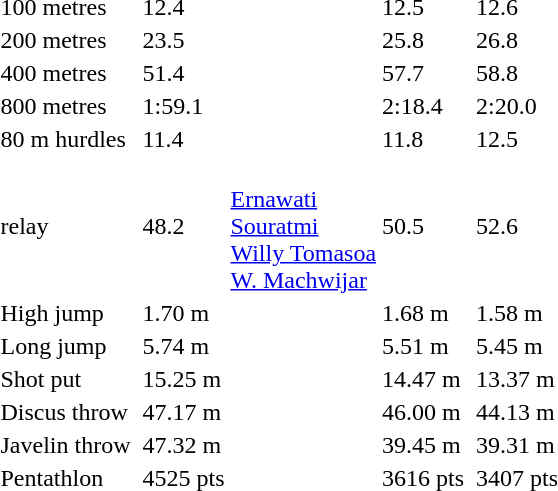<table>
<tr>
<td>100 metres</td>
<td></td>
<td>12.4</td>
<td></td>
<td>12.5</td>
<td></td>
<td>12.6</td>
</tr>
<tr>
<td>200 metres</td>
<td></td>
<td>23.5</td>
<td></td>
<td>25.8</td>
<td></td>
<td>26.8</td>
</tr>
<tr>
<td>400 metres</td>
<td></td>
<td>51.4</td>
<td></td>
<td>57.7</td>
<td></td>
<td>58.8</td>
</tr>
<tr>
<td>800 metres</td>
<td></td>
<td>1:59.1</td>
<td></td>
<td>2:18.4</td>
<td></td>
<td>2:20.0</td>
</tr>
<tr>
<td>80 m hurdles</td>
<td></td>
<td>11.4</td>
<td></td>
<td>11.8</td>
<td></td>
<td>12.5</td>
</tr>
<tr>
<td> relay</td>
<td></td>
<td>48.2</td>
<td><br><a href='#'>Ernawati</a><br><a href='#'>Souratmi</a><br><a href='#'>Willy Tomasoa</a><br><a href='#'>W. Machwijar</a></td>
<td>50.5</td>
<td></td>
<td>52.6</td>
</tr>
<tr>
<td>High jump</td>
<td></td>
<td>1.70 m</td>
<td></td>
<td>1.68 m</td>
<td></td>
<td>1.58 m</td>
</tr>
<tr>
<td>Long jump</td>
<td></td>
<td>5.74 m</td>
<td></td>
<td>5.51 m</td>
<td></td>
<td>5.45 m</td>
</tr>
<tr>
<td>Shot put</td>
<td></td>
<td>15.25 m</td>
<td></td>
<td>14.47 m</td>
<td></td>
<td>13.37 m</td>
</tr>
<tr>
<td>Discus throw</td>
<td></td>
<td>47.17 m</td>
<td></td>
<td>46.00 m</td>
<td></td>
<td>44.13 m</td>
</tr>
<tr>
<td>Javelin throw</td>
<td></td>
<td>47.32 m</td>
<td></td>
<td>39.45 m</td>
<td></td>
<td>39.31 m</td>
</tr>
<tr>
<td>Pentathlon</td>
<td></td>
<td>4525 pts</td>
<td></td>
<td>3616 pts</td>
<td></td>
<td>3407 pts</td>
</tr>
</table>
